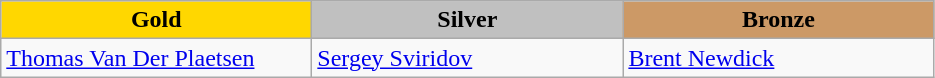<table class="wikitable" style="text-align:left">
<tr align="center">
<td width=200 bgcolor=gold><strong>Gold</strong></td>
<td width=200 bgcolor=silver><strong>Silver</strong></td>
<td width=200 bgcolor=CC9966><strong>Bronze</strong></td>
</tr>
<tr>
<td><a href='#'>Thomas Van Der Plaetsen</a><br><em></em></td>
<td><a href='#'>Sergey Sviridov</a><br><em></em></td>
<td><a href='#'>Brent Newdick</a><br><em></em></td>
</tr>
</table>
